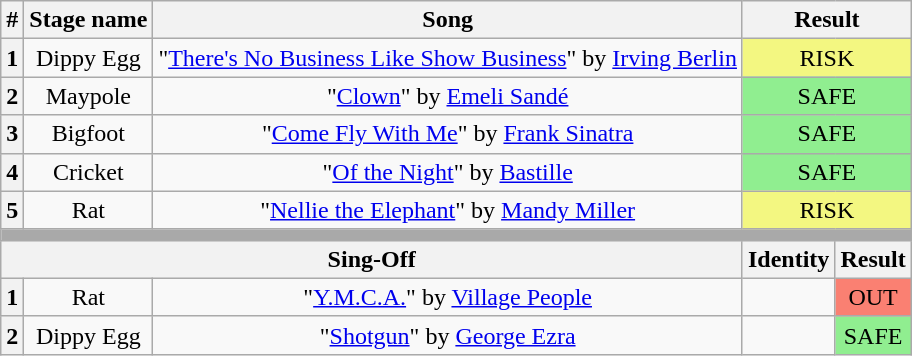<table class="wikitable plainrowheaders" style="text-align: center;">
<tr>
<th>#</th>
<th>Stage name</th>
<th>Song</th>
<th colspan="2">Result</th>
</tr>
<tr>
<th>1</th>
<td>Dippy Egg</td>
<td>"<a href='#'>There's No Business Like Show Business</a>" by <a href='#'>Irving Berlin</a></td>
<td colspan="2" bgcolor="#F3F781">RISK</td>
</tr>
<tr>
<th>2</th>
<td>Maypole</td>
<td>"<a href='#'>Clown</a>" by <a href='#'>Emeli Sandé</a></td>
<td colspan="2" bgcolor="lightgreen">SAFE</td>
</tr>
<tr>
<th>3</th>
<td>Bigfoot</td>
<td>"<a href='#'>Come Fly With Me</a>" by <a href='#'>Frank Sinatra</a></td>
<td colspan="2" bgcolor="lightgreen">SAFE</td>
</tr>
<tr>
<th>4</th>
<td>Cricket</td>
<td>"<a href='#'>Of the Night</a>" by <a href='#'> Bastille</a></td>
<td colspan="2" bgcolor="lightgreen">SAFE</td>
</tr>
<tr>
<th>5</th>
<td>Rat</td>
<td>"<a href='#'>Nellie the Elephant</a>" by  <a href='#'>Mandy Miller</a></td>
<td colspan="2" bgcolor="#F3F781">RISK</td>
</tr>
<tr>
<td colspan="5" style="background:darkgray"></td>
</tr>
<tr>
<th colspan="3">Sing-Off</th>
<th>Identity</th>
<th>Result</th>
</tr>
<tr>
<th>1</th>
<td>Rat</td>
<td>"<a href='#'>Y.M.C.A.</a>" by <a href='#'>Village People</a></td>
<td></td>
<td bgcolor="salmon">OUT</td>
</tr>
<tr>
<th>2</th>
<td>Dippy Egg</td>
<td>"<a href='#'>Shotgun</a>" by <a href='#'>George Ezra</a></td>
<td></td>
<td bgcolor="lightgreen">SAFE</td>
</tr>
</table>
